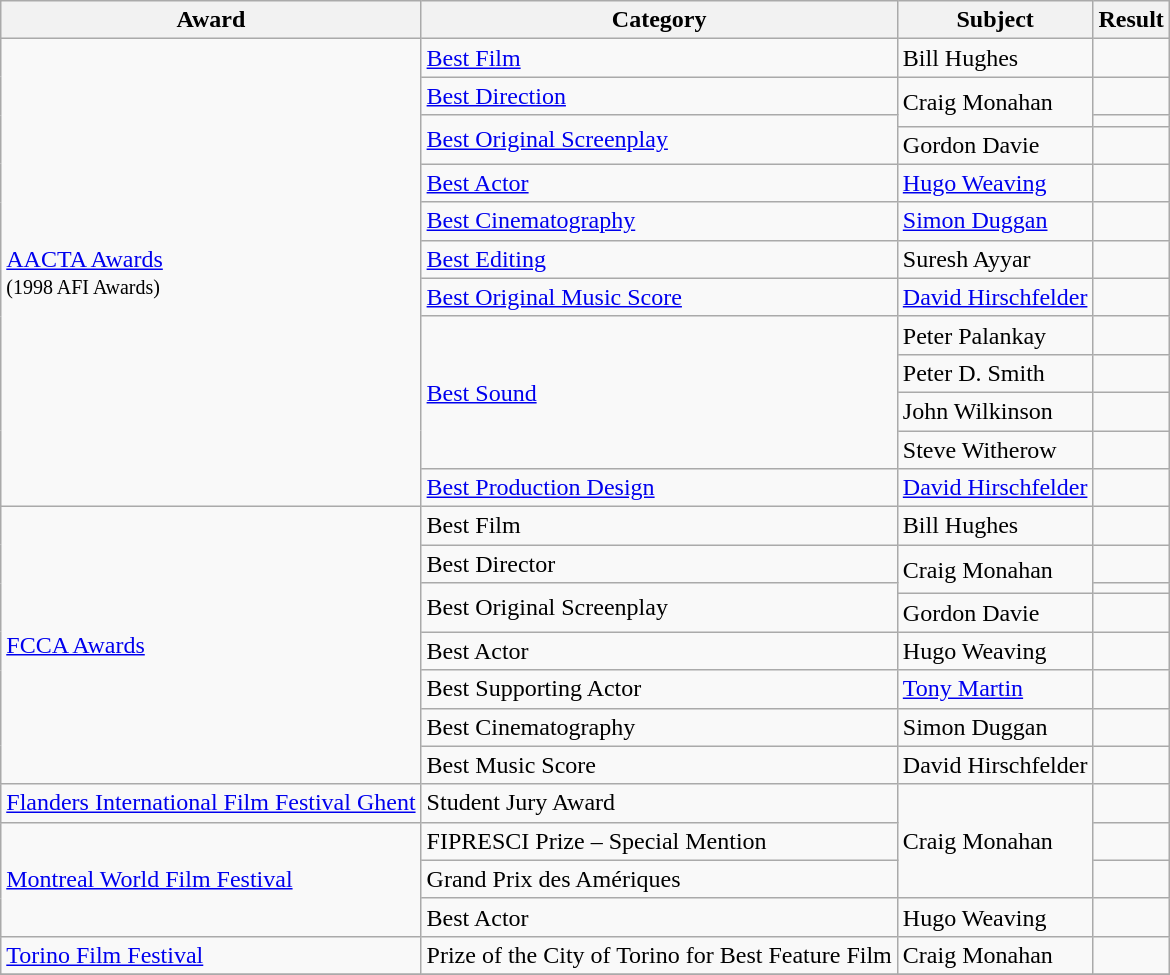<table class="wikitable">
<tr>
<th>Award</th>
<th>Category</th>
<th>Subject</th>
<th>Result</th>
</tr>
<tr>
<td rowspan=13><a href='#'>AACTA Awards</a><br><small>(1998 AFI Awards)</small></td>
<td><a href='#'>Best Film</a></td>
<td>Bill Hughes</td>
<td></td>
</tr>
<tr>
<td><a href='#'>Best Direction</a></td>
<td rowspan=2>Craig Monahan</td>
<td></td>
</tr>
<tr>
<td rowspan=2><a href='#'>Best Original Screenplay</a></td>
<td></td>
</tr>
<tr>
<td>Gordon Davie</td>
<td></td>
</tr>
<tr>
<td><a href='#'>Best Actor</a></td>
<td><a href='#'>Hugo Weaving</a></td>
<td></td>
</tr>
<tr>
<td><a href='#'>Best Cinematography</a></td>
<td><a href='#'>Simon Duggan</a></td>
<td></td>
</tr>
<tr>
<td><a href='#'>Best Editing</a></td>
<td>Suresh Ayyar</td>
<td></td>
</tr>
<tr>
<td><a href='#'>Best Original Music Score</a></td>
<td><a href='#'>David Hirschfelder</a></td>
<td></td>
</tr>
<tr>
<td rowspan=4><a href='#'>Best Sound</a></td>
<td>Peter Palankay</td>
<td></td>
</tr>
<tr>
<td>Peter D. Smith</td>
<td></td>
</tr>
<tr>
<td>John Wilkinson</td>
<td></td>
</tr>
<tr>
<td>Steve Witherow</td>
<td></td>
</tr>
<tr>
<td><a href='#'>Best Production Design</a></td>
<td><a href='#'>David Hirschfelder</a></td>
<td></td>
</tr>
<tr>
<td rowspan=8><a href='#'>FCCA Awards</a></td>
<td>Best Film</td>
<td>Bill Hughes</td>
<td></td>
</tr>
<tr>
<td>Best Director</td>
<td rowspan=2>Craig Monahan</td>
<td></td>
</tr>
<tr>
<td rowspan=2>Best Original Screenplay</td>
<td></td>
</tr>
<tr>
<td>Gordon Davie</td>
<td></td>
</tr>
<tr>
<td>Best Actor</td>
<td>Hugo Weaving</td>
<td></td>
</tr>
<tr>
<td>Best Supporting Actor</td>
<td><a href='#'>Tony Martin</a></td>
<td></td>
</tr>
<tr>
<td>Best Cinematography</td>
<td>Simon Duggan</td>
<td></td>
</tr>
<tr>
<td>Best Music Score</td>
<td>David Hirschfelder</td>
<td></td>
</tr>
<tr>
<td><a href='#'>Flanders International Film Festival Ghent</a></td>
<td>Student Jury Award</td>
<td rowspan=3>Craig Monahan</td>
<td></td>
</tr>
<tr>
<td rowspan=3><a href='#'>Montreal World Film Festival</a></td>
<td>FIPRESCI Prize – Special Mention</td>
<td></td>
</tr>
<tr>
<td>Grand Prix des Amériques</td>
<td></td>
</tr>
<tr>
<td>Best Actor</td>
<td>Hugo Weaving</td>
<td></td>
</tr>
<tr>
<td><a href='#'>Torino Film Festival</a></td>
<td>Prize of the City of Torino for Best Feature Film</td>
<td>Craig Monahan</td>
<td></td>
</tr>
<tr>
</tr>
</table>
